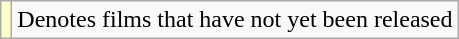<table class="wikitable">
<tr>
<td style="background:#FFFFCC;"></td>
<td>Denotes films that have not yet been released</td>
</tr>
</table>
